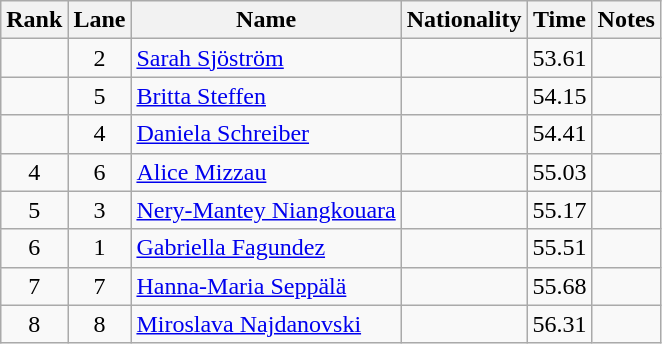<table class="wikitable sortable" style="text-align:center">
<tr>
<th>Rank</th>
<th>Lane</th>
<th>Name</th>
<th>Nationality</th>
<th>Time</th>
<th>Notes</th>
</tr>
<tr>
<td></td>
<td>2</td>
<td align=left><a href='#'>Sarah Sjöström</a></td>
<td align=left></td>
<td>53.61</td>
<td></td>
</tr>
<tr>
<td></td>
<td>5</td>
<td align=left><a href='#'>Britta Steffen</a></td>
<td align=left></td>
<td>54.15</td>
<td></td>
</tr>
<tr>
<td></td>
<td>4</td>
<td align=left><a href='#'>Daniela Schreiber</a></td>
<td align=left></td>
<td>54.41</td>
<td></td>
</tr>
<tr>
<td>4</td>
<td>6</td>
<td align=left><a href='#'>Alice Mizzau</a></td>
<td align=left></td>
<td>55.03</td>
<td></td>
</tr>
<tr>
<td>5</td>
<td>3</td>
<td align=left><a href='#'>Nery-Mantey Niangkouara</a></td>
<td align=left></td>
<td>55.17</td>
<td></td>
</tr>
<tr>
<td>6</td>
<td>1</td>
<td align=left><a href='#'>Gabriella Fagundez</a></td>
<td align=left></td>
<td>55.51</td>
<td></td>
</tr>
<tr>
<td>7</td>
<td>7</td>
<td align=left><a href='#'>Hanna-Maria Seppälä</a></td>
<td align=left></td>
<td>55.68</td>
<td></td>
</tr>
<tr>
<td>8</td>
<td>8</td>
<td align=left><a href='#'>Miroslava Najdanovski</a></td>
<td align=left></td>
<td>56.31</td>
<td></td>
</tr>
</table>
